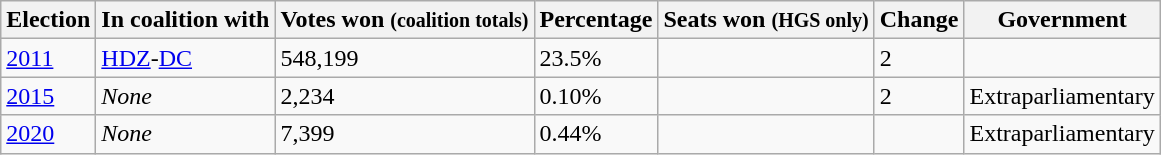<table class="wikitable">
<tr>
<th>Election</th>
<th>In coalition with</th>
<th>Votes won <small>(coalition totals)</small></th>
<th>Percentage</th>
<th>Seats won <small>(HGS only)</small></th>
<th>Change</th>
<th>Government</th>
</tr>
<tr>
<td><a href='#'>2011</a></td>
<td><a href='#'>HDZ</a>-<a href='#'>DC</a></td>
<td>548,199</td>
<td>23.5%</td>
<td></td>
<td> 2</td>
<td></td>
</tr>
<tr>
<td><a href='#'>2015</a></td>
<td><em>None</em></td>
<td>2,234</td>
<td>0.10%</td>
<td></td>
<td> 2</td>
<td>Extraparliamentary</td>
</tr>
<tr>
<td><a href='#'>2020</a></td>
<td><em>None</em></td>
<td>7,399</td>
<td>0.44%</td>
<td></td>
<td></td>
<td>Extraparliamentary</td>
</tr>
</table>
